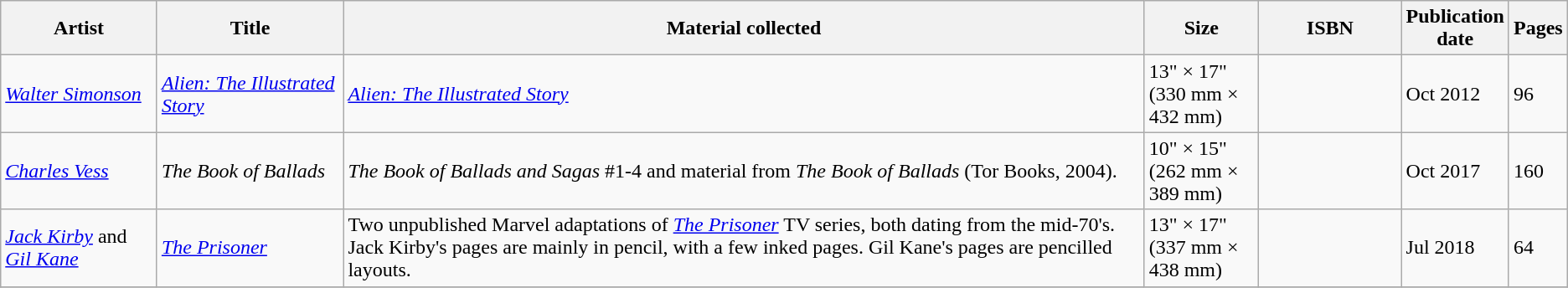<table class="wikitable">
<tr>
<th width="120">Artist</th>
<th width="145">Title</th>
<th width="660">Material collected</th>
<th width="85">Size</th>
<th width="110">ISBN</th>
<th width="25">Publication date</th>
<th width="25">Pages</th>
</tr>
<tr>
<td><em><a href='#'>Walter Simonson</a></em></td>
<td><em><a href='#'>Alien: The Illustrated Story</a></em></td>
<td><em><a href='#'>Alien: The Illustrated Story</a></em></td>
<td>13" × 17"<br>(330 mm × 432 mm)</td>
<td><small></small></td>
<td>Oct 2012</td>
<td>96</td>
</tr>
<tr>
<td><em><a href='#'>Charles Vess</a></em></td>
<td><em>The Book of Ballads</em></td>
<td><em>The Book of Ballads and Sagas</em> #1-4 and material from <em>The Book of Ballads</em> (Tor Books, 2004).</td>
<td>10" × 15"<br>(262 mm × 389 mm)</td>
<td><small></small></td>
<td>Oct 2017</td>
<td>160</td>
</tr>
<tr>
<td><em><a href='#'>Jack Kirby</a></em> and <em><a href='#'>Gil Kane</a></em></td>
<td><em><a href='#'>The Prisoner</a></em></td>
<td>Two unpublished Marvel adaptations of <em><a href='#'>The Prisoner</a></em> TV series, both dating from the mid-70's. Jack Kirby's pages are mainly in pencil, with a few inked pages. Gil Kane's pages are pencilled layouts.</td>
<td>13" × 17"<br>(337 mm × 438 mm)</td>
<td><small></small></td>
<td>Jul 2018</td>
<td>64</td>
</tr>
<tr>
</tr>
</table>
